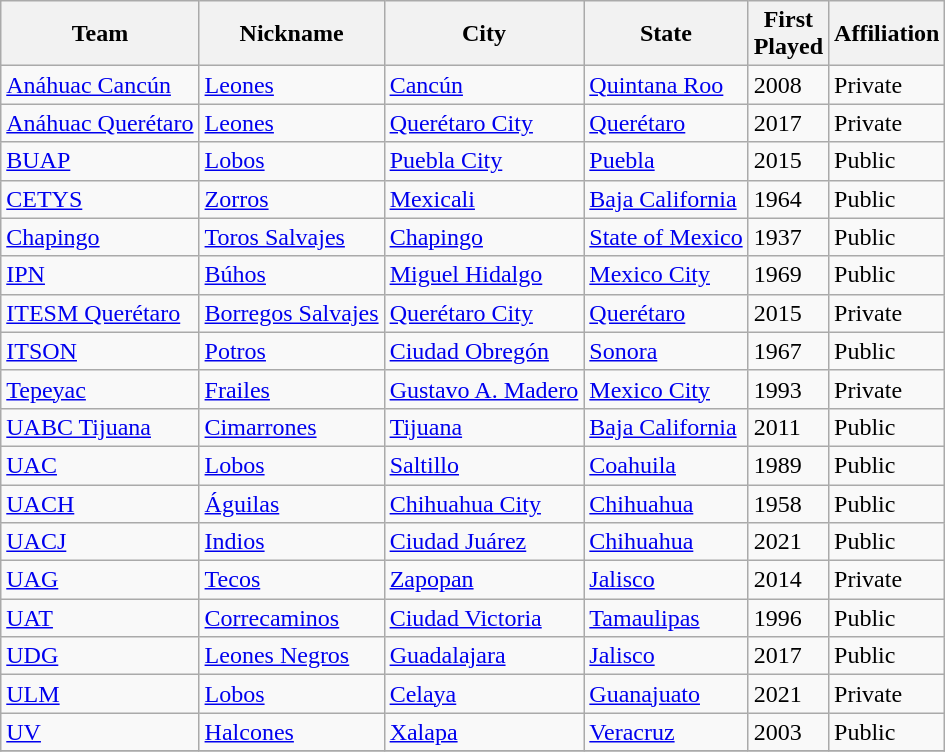<table class="wikitable sortable">
<tr>
<th>Team</th>
<th>Nickname</th>
<th>City</th>
<th>State</th>
<th>First<br>Played</th>
<th>Affiliation</th>
</tr>
<tr>
<td><a href='#'>Anáhuac Cancún</a></td>
<td><a href='#'>Leones</a></td>
<td><a href='#'>Cancún</a></td>
<td><a href='#'>Quintana Roo</a></td>
<td>2008</td>
<td>Private</td>
</tr>
<tr>
<td><a href='#'>Anáhuac Querétaro</a></td>
<td><a href='#'>Leones</a></td>
<td><a href='#'>Querétaro City</a></td>
<td><a href='#'>Querétaro</a></td>
<td>2017</td>
<td>Private</td>
</tr>
<tr>
<td><a href='#'>BUAP</a></td>
<td><a href='#'>Lobos</a></td>
<td><a href='#'>Puebla City</a></td>
<td><a href='#'>Puebla</a></td>
<td>2015</td>
<td>Public</td>
</tr>
<tr>
<td><a href='#'>CETYS</a></td>
<td><a href='#'>Zorros</a></td>
<td><a href='#'>Mexicali</a></td>
<td><a href='#'>Baja California</a></td>
<td>1964</td>
<td>Public</td>
</tr>
<tr>
<td><a href='#'>Chapingo</a></td>
<td><a href='#'>Toros Salvajes</a></td>
<td><a href='#'>Chapingo</a></td>
<td><a href='#'>State of Mexico</a></td>
<td>1937</td>
<td>Public</td>
</tr>
<tr>
<td><a href='#'>IPN</a></td>
<td><a href='#'>Búhos</a></td>
<td><a href='#'>Miguel Hidalgo</a></td>
<td><a href='#'>Mexico City</a></td>
<td>1969</td>
<td>Public</td>
</tr>
<tr>
<td><a href='#'>ITESM Querétaro</a></td>
<td><a href='#'>Borregos Salvajes</a></td>
<td><a href='#'>Querétaro City</a></td>
<td><a href='#'>Querétaro</a></td>
<td>2015</td>
<td>Private</td>
</tr>
<tr>
<td><a href='#'>ITSON</a></td>
<td><a href='#'>Potros</a></td>
<td><a href='#'>Ciudad Obregón</a></td>
<td><a href='#'>Sonora</a></td>
<td>1967</td>
<td>Public</td>
</tr>
<tr>
<td><a href='#'>Tepeyac</a></td>
<td><a href='#'>Frailes</a></td>
<td><a href='#'>Gustavo A. Madero</a></td>
<td><a href='#'>Mexico City</a></td>
<td>1993</td>
<td>Private</td>
</tr>
<tr>
<td><a href='#'>UABC Tijuana</a></td>
<td><a href='#'>Cimarrones</a></td>
<td><a href='#'>Tijuana</a></td>
<td><a href='#'>Baja California</a></td>
<td>2011</td>
<td>Public</td>
</tr>
<tr>
<td><a href='#'>UAC</a></td>
<td><a href='#'>Lobos</a></td>
<td><a href='#'>Saltillo</a></td>
<td><a href='#'>Coahuila</a></td>
<td>1989</td>
<td>Public</td>
</tr>
<tr>
<td><a href='#'>UACH</a></td>
<td><a href='#'>Águilas</a></td>
<td><a href='#'>Chihuahua City</a></td>
<td><a href='#'>Chihuahua</a></td>
<td>1958</td>
<td>Public</td>
</tr>
<tr>
<td><a href='#'>UACJ</a></td>
<td><a href='#'>Indios</a></td>
<td><a href='#'>Ciudad Juárez</a></td>
<td><a href='#'>Chihuahua</a></td>
<td>2021</td>
<td>Public</td>
</tr>
<tr>
<td><a href='#'>UAG</a></td>
<td><a href='#'>Tecos</a></td>
<td><a href='#'>Zapopan</a></td>
<td><a href='#'>Jalisco</a></td>
<td>2014</td>
<td>Private</td>
</tr>
<tr>
<td><a href='#'>UAT</a></td>
<td><a href='#'>Correcaminos</a></td>
<td><a href='#'>Ciudad Victoria</a></td>
<td><a href='#'>Tamaulipas</a></td>
<td>1996</td>
<td>Public</td>
</tr>
<tr>
<td><a href='#'>UDG</a></td>
<td><a href='#'>Leones Negros</a></td>
<td><a href='#'>Guadalajara</a></td>
<td><a href='#'>Jalisco</a></td>
<td>2017</td>
<td>Public</td>
</tr>
<tr>
<td><a href='#'>ULM</a></td>
<td><a href='#'>Lobos</a></td>
<td><a href='#'>Celaya</a></td>
<td><a href='#'>Guanajuato</a></td>
<td>2021</td>
<td>Private</td>
</tr>
<tr>
<td><a href='#'>UV</a></td>
<td><a href='#'>Halcones</a></td>
<td><a href='#'>Xalapa</a></td>
<td><a href='#'>Veracruz</a></td>
<td>2003</td>
<td>Public</td>
</tr>
<tr>
</tr>
</table>
